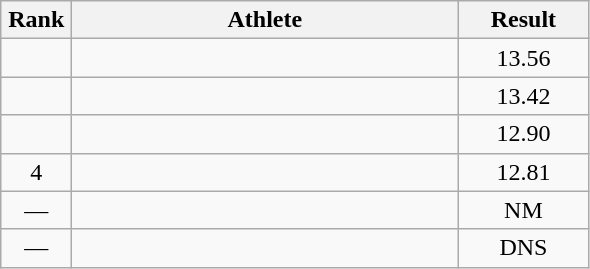<table class=wikitable style="text-align:center">
<tr>
<th width=40>Rank</th>
<th width=250>Athlete</th>
<th width=80>Result</th>
</tr>
<tr>
<td></td>
<td align=left></td>
<td>13.56</td>
</tr>
<tr>
<td></td>
<td align=left></td>
<td>13.42</td>
</tr>
<tr>
<td></td>
<td align=left></td>
<td>12.90</td>
</tr>
<tr>
<td>4</td>
<td align=left></td>
<td>12.81</td>
</tr>
<tr>
<td>—</td>
<td align=left></td>
<td>NM</td>
</tr>
<tr>
<td>—</td>
<td align=left></td>
<td>DNS</td>
</tr>
</table>
